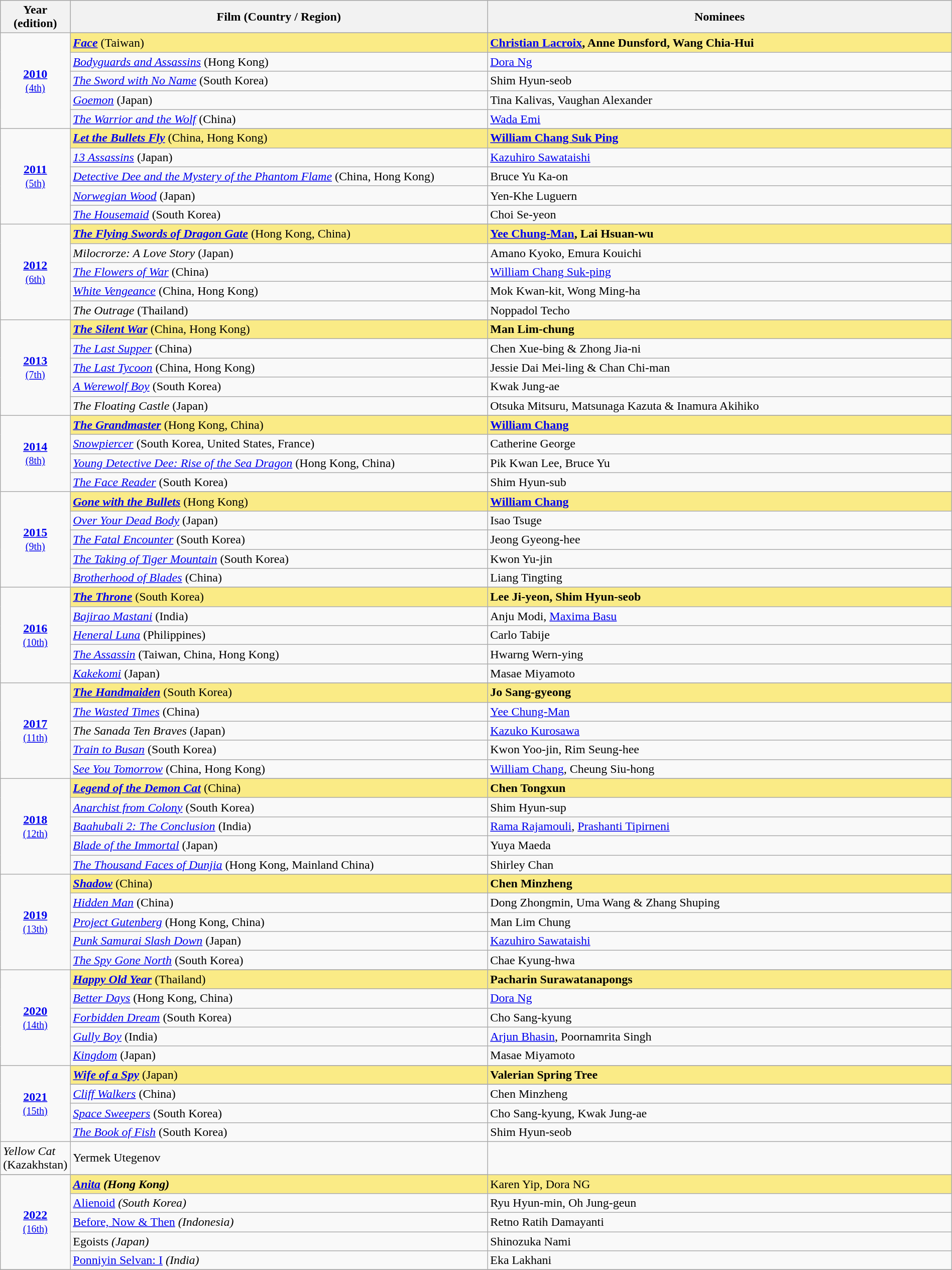<table class="wikitable" style="width:100%">
<tr bgcolor="#bebebe">
<th width="5%">Year<br>(edition)</th>
<th width="45%">Film (Country / Region)</th>
<th width="50%">Nominees</th>
</tr>
<tr>
<td rowspan=6 style="text-align:center"><strong><a href='#'>2010</a></strong> <br><small><a href='#'>(4th)</a></small><br></td>
</tr>
<tr style="background:#FAEB86">
<td><strong><em><a href='#'>Face</a></em></strong> (Taiwan)</td>
<td><strong><a href='#'>Christian Lacroix</a>, Anne Dunsford, Wang Chia-Hui</strong></td>
</tr>
<tr>
<td><em><a href='#'>Bodyguards and Assassins</a></em> (Hong Kong)</td>
<td><a href='#'>Dora Ng</a></td>
</tr>
<tr>
<td><em><a href='#'>The Sword with No Name</a></em> (South Korea)</td>
<td>Shim Hyun-seob</td>
</tr>
<tr>
<td><em><a href='#'>Goemon</a></em> (Japan)</td>
<td>Tina Kalivas, Vaughan Alexander</td>
</tr>
<tr>
<td><em><a href='#'>The Warrior and the Wolf</a></em> (China)</td>
<td><a href='#'>Wada Emi</a></td>
</tr>
<tr>
<td rowspan=6 style="text-align:center"><strong><a href='#'>2011</a></strong> <br><small><a href='#'>(5th)</a></small><br></td>
</tr>
<tr style="background:#FAEB86">
<td><strong><em><a href='#'>Let the Bullets Fly</a></em></strong> (China, Hong Kong)</td>
<td><strong><a href='#'>William Chang Suk Ping</a></strong></td>
</tr>
<tr>
<td><em><a href='#'>13 Assassins</a></em> (Japan)</td>
<td><a href='#'>Kazuhiro Sawataishi</a></td>
</tr>
<tr>
<td><em><a href='#'>Detective Dee and the Mystery of the Phantom Flame</a></em> (China, Hong Kong)</td>
<td>Bruce Yu Ka-on</td>
</tr>
<tr>
<td><em><a href='#'>Norwegian Wood</a></em> (Japan)</td>
<td>Yen-Khe Luguern</td>
</tr>
<tr>
<td><em><a href='#'>The Housemaid</a></em> (South Korea)</td>
<td>Choi Se-yeon </td>
</tr>
<tr>
<td rowspan=6 style="text-align:center"><strong><a href='#'>2012</a></strong> <br><small><a href='#'>(6th)</a></small><br></td>
</tr>
<tr style="background:#FAEB86">
<td><strong><em><a href='#'>The Flying Swords of Dragon Gate</a></em></strong> (Hong Kong, China)</td>
<td><strong><a href='#'>Yee Chung-Man</a>, Lai Hsuan-wu</strong></td>
</tr>
<tr>
<td><em>Milocrorze: A Love Story</em> (Japan)</td>
<td>Amano Kyoko, Emura Kouichi</td>
</tr>
<tr>
<td><em><a href='#'>The Flowers of War</a></em> (China)</td>
<td><a href='#'>William Chang Suk-ping</a></td>
</tr>
<tr>
<td><em><a href='#'>White Vengeance</a></em> (China, Hong Kong)</td>
<td>Mok Kwan-kit, Wong Ming-ha</td>
</tr>
<tr>
<td><em>The Outrage</em> (Thailand)</td>
<td>Noppadol Techo</td>
</tr>
<tr>
<td rowspan=6 style="text-align:center"><strong><a href='#'>2013</a></strong> <br><small><a href='#'>(7th)</a></small><br></td>
</tr>
<tr style="background:#FAEB86">
<td><strong><em><a href='#'>The Silent War</a></em></strong> (China, Hong Kong)</td>
<td><strong>Man Lim-chung</strong></td>
</tr>
<tr>
<td><em><a href='#'>The Last Supper</a></em> (China)</td>
<td>Chen Xue-bing & Zhong Jia-ni</td>
</tr>
<tr>
<td><em><a href='#'>The Last Tycoon</a></em> (China, Hong Kong)</td>
<td>Jessie Dai Mei-ling & Chan Chi-man</td>
</tr>
<tr>
<td><em><a href='#'>A Werewolf Boy</a></em> (South Korea)</td>
<td>Kwak Jung-ae</td>
</tr>
<tr>
<td><em>The Floating Castle</em> (Japan)</td>
<td>Otsuka Mitsuru, Matsunaga Kazuta & Inamura Akihiko</td>
</tr>
<tr>
<td rowspan=5 style="text-align:center"><strong><a href='#'>2014</a></strong> <br><small><a href='#'>(8th)</a></small><br></td>
</tr>
<tr style="background:#FAEB86">
<td><strong><em><a href='#'>The Grandmaster</a></em></strong> (Hong Kong, China)</td>
<td><strong><a href='#'>William Chang</a></strong></td>
</tr>
<tr>
<td><em><a href='#'>Snowpiercer</a></em> (South Korea, United States, France)</td>
<td>Catherine George</td>
</tr>
<tr>
<td><em><a href='#'>Young Detective Dee: Rise of the Sea Dragon</a></em> (Hong Kong, China)</td>
<td>Pik Kwan Lee, Bruce Yu</td>
</tr>
<tr>
<td><em><a href='#'>The Face Reader</a></em> (South Korea)</td>
<td>Shim Hyun-sub</td>
</tr>
<tr>
<td rowspan=6 style="text-align:center"><strong><a href='#'>2015</a></strong> <br><small><a href='#'>(9th)</a></small><br></td>
</tr>
<tr style="background:#FAEB86">
<td><strong><em><a href='#'>Gone with the Bullets</a></em></strong> (Hong Kong)</td>
<td><strong><a href='#'>William Chang</a></strong></td>
</tr>
<tr>
<td><em><a href='#'>Over Your Dead Body</a></em>  (Japan)</td>
<td>Isao Tsuge</td>
</tr>
<tr>
<td><em><a href='#'>The Fatal Encounter</a></em> (South Korea)</td>
<td>Jeong Gyeong-hee</td>
</tr>
<tr>
<td><em><a href='#'>The Taking of Tiger Mountain</a></em> (South Korea)</td>
<td>Kwon Yu-jin</td>
</tr>
<tr>
<td><em><a href='#'>Brotherhood of Blades</a></em> (China)</td>
<td>Liang Tingting</td>
</tr>
<tr>
<td rowspan=6 style="text-align:center"><strong><a href='#'>2016</a></strong> <br><small><a href='#'>(10th)</a></small><br></td>
</tr>
<tr style="background:#FAEB86">
<td><strong><em><a href='#'>The Throne</a></em></strong> (South Korea)</td>
<td><strong>Lee Ji-yeon, Shim Hyun-seob</strong></td>
</tr>
<tr>
<td><em><a href='#'>Bajirao Mastani</a></em> (India)</td>
<td>Anju Modi, <a href='#'>Maxima Basu</a></td>
</tr>
<tr>
<td><em><a href='#'>Heneral Luna</a></em>  (Philippines)</td>
<td>Carlo Tabije</td>
</tr>
<tr>
<td><em><a href='#'>The Assassin</a></em> (Taiwan, China, Hong Kong)</td>
<td>Hwarng Wern-ying</td>
</tr>
<tr>
<td><em><a href='#'>Kakekomi</a></em> (Japan)</td>
<td>Masae Miyamoto</td>
</tr>
<tr>
<td rowspan=6 style="text-align:center"><strong><a href='#'>2017</a></strong> <br><small><a href='#'>(11th)</a></small><br></td>
</tr>
<tr style="background:#FAEB86">
<td><strong><em><a href='#'>The Handmaiden</a></em></strong> (South Korea)</td>
<td><strong>Jo Sang-gyeong</strong></td>
</tr>
<tr>
<td><em><a href='#'>The Wasted Times</a></em> (China)</td>
<td><a href='#'>Yee Chung-Man</a></td>
</tr>
<tr>
<td><em>The Sanada Ten Braves</em> (Japan)</td>
<td><a href='#'>Kazuko Kurosawa</a></td>
</tr>
<tr>
<td><em><a href='#'>Train to Busan</a></em> (South Korea)</td>
<td>Kwon Yoo-jin, Rim Seung-hee</td>
</tr>
<tr>
<td><em><a href='#'>See You Tomorrow</a></em> (China, Hong Kong)</td>
<td><a href='#'>William Chang</a>, Cheung Siu-hong</td>
</tr>
<tr>
<td rowspan=6 style="text-align:center"><strong><a href='#'>2018</a></strong> <br><small><a href='#'>(12th)</a></small><br></td>
</tr>
<tr style="background:#FAEB86">
<td><strong><em><a href='#'>Legend of the Demon Cat</a></em></strong> (China)</td>
<td><strong>Chen Tongxun</strong></td>
</tr>
<tr>
<td><em><a href='#'>Anarchist from Colony</a></em> (South Korea)</td>
<td>Shim Hyun-sup</td>
</tr>
<tr>
<td><em><a href='#'>Baahubali 2: The Conclusion</a></em> (India)</td>
<td><a href='#'>Rama Rajamouli</a>, <a href='#'>Prashanti Tipirneni</a></td>
</tr>
<tr>
<td><em><a href='#'>Blade of the Immortal</a></em> (Japan)</td>
<td>Yuya Maeda</td>
</tr>
<tr>
<td><em><a href='#'>The Thousand Faces of Dunjia</a></em> (Hong Kong, Mainland China)</td>
<td>Shirley Chan</td>
</tr>
<tr>
<td rowspan=6 style="text-align:center"><strong><a href='#'>2019</a></strong> <br><small><a href='#'>(13th)</a></small><br></td>
</tr>
<tr style="background:#FAEB86">
<td><strong><em><a href='#'>Shadow</a></em></strong> (China)</td>
<td><strong>Chen Minzheng</strong></td>
</tr>
<tr>
<td><em><a href='#'>Hidden Man</a></em> (China)</td>
<td>Dong Zhongmin, Uma Wang & Zhang Shuping</td>
</tr>
<tr>
<td><em><a href='#'>Project Gutenberg</a></em> (Hong Kong, China)</td>
<td>Man Lim Chung</td>
</tr>
<tr>
<td><em><a href='#'>Punk Samurai Slash Down</a></em> (Japan)</td>
<td><a href='#'>Kazuhiro Sawataishi</a></td>
</tr>
<tr>
<td><em><a href='#'>The Spy Gone North</a></em> (South Korea)</td>
<td>Chae Kyung-hwa</td>
</tr>
<tr>
<td rowspan=6 style="text-align:center"><strong><a href='#'>2020</a></strong> <br><small><a href='#'>(14th)</a></small><br></td>
</tr>
<tr style="background:#FAEB86">
<td><strong><em><a href='#'>Happy Old Year</a></em></strong> (Thailand)</td>
<td><strong>Pacharin  Surawatanapongs</strong></td>
</tr>
<tr>
<td><em><a href='#'>Better Days</a></em> (Hong Kong, China)</td>
<td><a href='#'>Dora Ng</a></td>
</tr>
<tr>
<td><em><a href='#'>Forbidden Dream</a></em> (South Korea)</td>
<td>Cho Sang-kyung</td>
</tr>
<tr>
<td><em><a href='#'>Gully Boy</a></em> (India)</td>
<td><a href='#'>Arjun Bhasin</a>, Poornamrita Singh</td>
</tr>
<tr>
<td><em><a href='#'>Kingdom</a></em> (Japan)</td>
<td>Masae Miyamoto</td>
</tr>
<tr>
<td rowspan=6 style="text-align:center"><strong><a href='#'>2021</a></strong> <br><small><a href='#'>(15th)</a></small><br></td>
</tr>
<tr style="background:#FAEB86">
<td><strong><em><a href='#'>Wife of a Spy</a></em></strong> (Japan)</td>
<td><strong>Valerian Spring Tree</strong></td>
</tr>
<tr>
</tr>
<tr>
<td><em><a href='#'>Cliff Walkers</a></em> (China)</td>
<td>Chen Minzheng</td>
</tr>
<tr>
<td><em><a href='#'>Space Sweepers</a></em> (South Korea)</td>
<td>Cho Sang-kyung, Kwak Jung-ae</td>
</tr>
<tr>
<td><em><a href='#'>The Book of Fish</a></em> (South Korea)</td>
<td>Shim Hyun-seob</td>
</tr>
<tr>
<td><em>Yellow Cat</em> (Kazakhstan)</td>
<td>Yermek Utegenov</td>
</tr>
<tr>
</tr>
<tr>
<td rowspan=6 style="text-align:center"><strong><a href='#'>2022</a></strong> <br><small><a href='#'>(16th)</a></small><br></td>
</tr>
<tr style="background:#FAEB86">
<td><strong><em><a href='#'>Anita</a><em>  (Hong Kong)<strong></td>
<td></strong>Karen Yip, Dora NG<strong></td>
</tr>
<tr>
<td></em><a href='#'>Alienoid</a><em> (South Korea)</td>
<td>Ryu Hyun-min, Oh Jung-geun</td>
</tr>
<tr>
<td></em><a href='#'>Before, Now & Then</a><em> (Indonesia)</td>
<td>Retno Ratih Damayanti</td>
</tr>
<tr>
<td></em>Egoists<em> (Japan)</td>
<td>Shinozuka Nami</td>
</tr>
<tr>
<td></em><a href='#'>Ponniyin Selvan: I</a><em> (India)</td>
<td>Eka Lakhani</td>
</tr>
<tr>
</tr>
</table>
